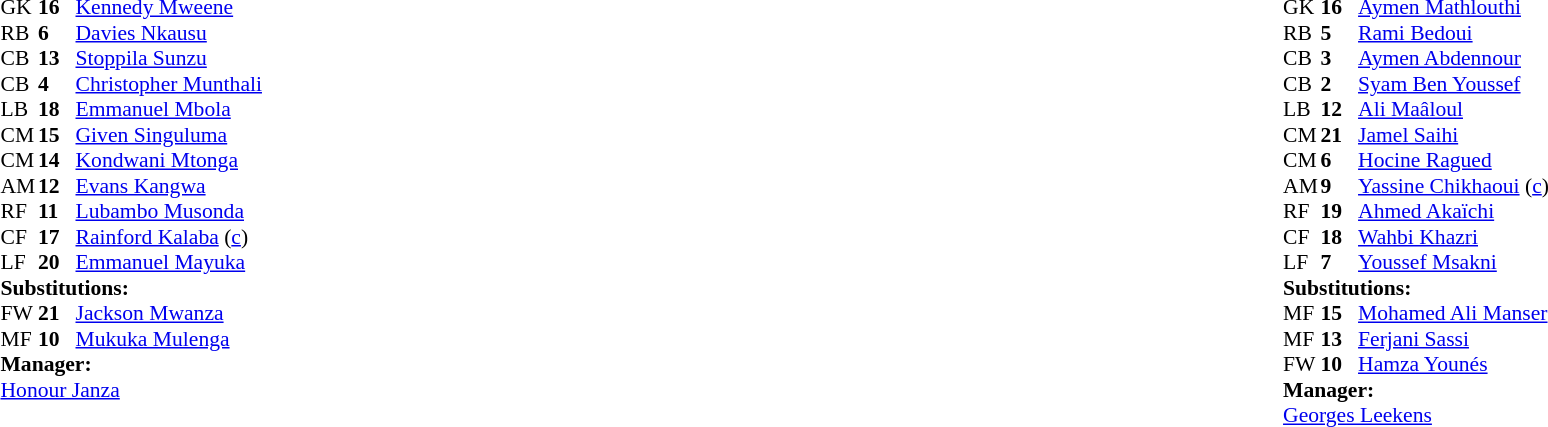<table width="100%">
<tr>
<td valign="top" width="40%"><br><table style="font-size: 90%" cellspacing="0" cellpadding="0">
<tr>
<th width="25"></th>
<th width="25"></th>
</tr>
<tr>
<td>GK</td>
<td><strong>16</strong></td>
<td><a href='#'>Kennedy Mweene</a></td>
</tr>
<tr>
<td>RB</td>
<td><strong>6</strong></td>
<td><a href='#'>Davies Nkausu</a></td>
</tr>
<tr>
<td>CB</td>
<td><strong>13</strong></td>
<td><a href='#'>Stoppila Sunzu</a></td>
</tr>
<tr>
<td>CB</td>
<td><strong>4</strong></td>
<td><a href='#'>Christopher Munthali</a> </td>
<td></td>
</tr>
<tr>
<td>LB</td>
<td><strong>18</strong></td>
<td><a href='#'>Emmanuel Mbola</a></td>
</tr>
<tr>
<td>CM</td>
<td><strong>15</strong></td>
<td><a href='#'>Given Singuluma</a></td>
</tr>
<tr>
<td>CM</td>
<td><strong>14</strong></td>
<td><a href='#'>Kondwani Mtonga</a></td>
</tr>
<tr>
<td>AM</td>
<td><strong>12</strong></td>
<td><a href='#'>Evans Kangwa</a></td>
<td></td>
<td></td>
</tr>
<tr>
<td>RF</td>
<td><strong>11</strong></td>
<td><a href='#'>Lubambo Musonda</a></td>
</tr>
<tr>
<td>CF</td>
<td><strong>17</strong></td>
<td><a href='#'>Rainford Kalaba</a> (<a href='#'>c</a>)</td>
<td></td>
</tr>
<tr>
<td>LF</td>
<td><strong>20</strong></td>
<td><a href='#'>Emmanuel Mayuka</a></td>
<td></td>
<td></td>
</tr>
<tr>
<td colspan=3><strong>Substitutions:</strong></td>
</tr>
<tr>
<td>FW</td>
<td><strong>21</strong></td>
<td><a href='#'>Jackson Mwanza</a></td>
<td></td>
<td></td>
</tr>
<tr>
<td>MF</td>
<td><strong>10</strong></td>
<td><a href='#'>Mukuka Mulenga</a></td>
<td></td>
<td></td>
</tr>
<tr>
<td colspan=3><strong>Manager:</strong></td>
</tr>
<tr>
<td colspan=3><a href='#'>Honour Janza</a></td>
</tr>
</table>
</td>
<td valign="top"></td>
<td valign="top" width="50%"><br><table style="font-size: 90%" cellspacing="0" cellpadding="0" align="center">
<tr>
<th width=25></th>
<th width=25></th>
</tr>
<tr>
<td>GK</td>
<td><strong>16</strong></td>
<td><a href='#'>Aymen Mathlouthi</a></td>
</tr>
<tr>
<td>RB</td>
<td><strong>5</strong></td>
<td><a href='#'>Rami Bedoui</a></td>
</tr>
<tr>
<td>CB</td>
<td><strong>3</strong></td>
<td><a href='#'>Aymen Abdennour</a></td>
</tr>
<tr>
<td>CB</td>
<td><strong>2</strong></td>
<td><a href='#'>Syam Ben Youssef</a></td>
</tr>
<tr>
<td>LB</td>
<td><strong>12</strong></td>
<td><a href='#'>Ali Maâloul</a></td>
</tr>
<tr>
<td>CM</td>
<td><strong>21</strong></td>
<td><a href='#'>Jamel Saihi</a></td>
<td></td>
<td></td>
</tr>
<tr>
<td>CM</td>
<td><strong>6</strong></td>
<td><a href='#'>Hocine Ragued</a></td>
</tr>
<tr>
<td>AM</td>
<td><strong>9</strong></td>
<td><a href='#'>Yassine Chikhaoui</a> (<a href='#'>c</a>)</td>
</tr>
<tr>
<td>RF</td>
<td><strong>19</strong></td>
<td><a href='#'>Ahmed Akaïchi</a></td>
<td></td>
<td></td>
</tr>
<tr>
<td>CF</td>
<td><strong>18</strong></td>
<td><a href='#'>Wahbi Khazri</a></td>
<td></td>
<td></td>
</tr>
<tr>
<td>LF</td>
<td><strong>7</strong></td>
<td><a href='#'>Youssef Msakni</a></td>
</tr>
<tr>
<td colspan=3><strong>Substitutions:</strong></td>
</tr>
<tr>
<td>MF</td>
<td><strong>15</strong></td>
<td><a href='#'>Mohamed Ali Manser</a> </td>
<td></td>
<td></td>
</tr>
<tr>
<td>MF</td>
<td><strong>13</strong></td>
<td><a href='#'>Ferjani Sassi</a></td>
<td></td>
<td></td>
</tr>
<tr>
<td>FW</td>
<td><strong>10</strong></td>
<td><a href='#'>Hamza Younés</a></td>
<td></td>
<td></td>
</tr>
<tr>
<td colspan=3><strong>Manager:</strong></td>
</tr>
<tr>
<td colspan=3> <a href='#'>Georges Leekens</a></td>
</tr>
</table>
</td>
</tr>
</table>
